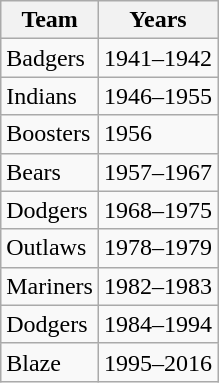<table class="wikitable">
<tr>
<th>Team</th>
<th>Years</th>
</tr>
<tr>
<td>Badgers</td>
<td>1941–1942</td>
</tr>
<tr>
<td>Indians</td>
<td>1946–1955</td>
</tr>
<tr>
<td>Boosters</td>
<td>1956</td>
</tr>
<tr>
<td>Bears</td>
<td>1957–1967</td>
</tr>
<tr>
<td>Dodgers</td>
<td>1968–1975</td>
</tr>
<tr>
<td>Outlaws</td>
<td>1978–1979</td>
</tr>
<tr>
<td>Mariners</td>
<td>1982–1983</td>
</tr>
<tr>
<td>Dodgers</td>
<td>1984–1994</td>
</tr>
<tr>
<td>Blaze</td>
<td>1995–2016</td>
</tr>
</table>
